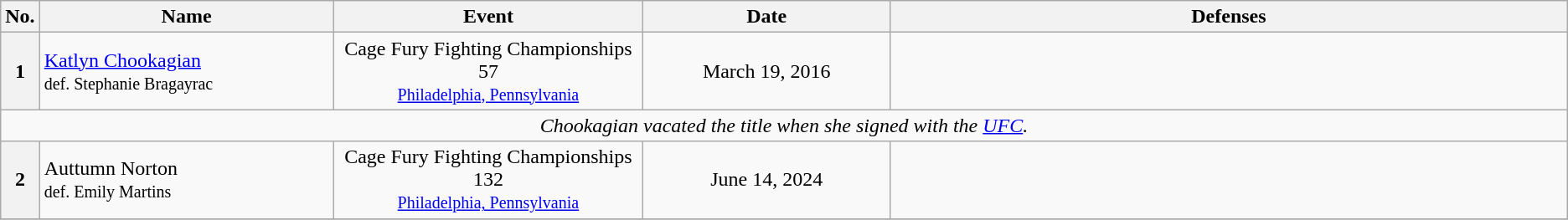<table class="wikitable">
<tr>
<th width=1%>No.</th>
<th width=19%>Name</th>
<th width=20%>Event</th>
<th width=16%>Date</th>
<th width=44%>Defenses</th>
</tr>
<tr>
<th>1</th>
<td style="text-align:left"> <a href='#'>Katlyn Chookagian</a><br><small>def. Stephanie Bragayrac</small></td>
<td style="text-align:center">Cage Fury Fighting Championships 57<br><small><a href='#'>Philadelphia, Pennsylvania</a></small></td>
<td style="text-align:center">March 19, 2016</td>
<td></td>
</tr>
<tr>
<td style="text-align:center" colspan="5"><em>Chookagian vacated the title when she signed with the <a href='#'>UFC</a>.</em></td>
</tr>
<tr>
<th>2</th>
<td> Auttumn Norton<br><small>def. Emily Martins</small></td>
<td style="text-align:center">Cage Fury Fighting Championships 132<br><small><a href='#'>Philadelphia, Pennsylvania</a></small></td>
<td style="text-align:center">June 14, 2024</td>
<td></td>
</tr>
<tr>
</tr>
</table>
